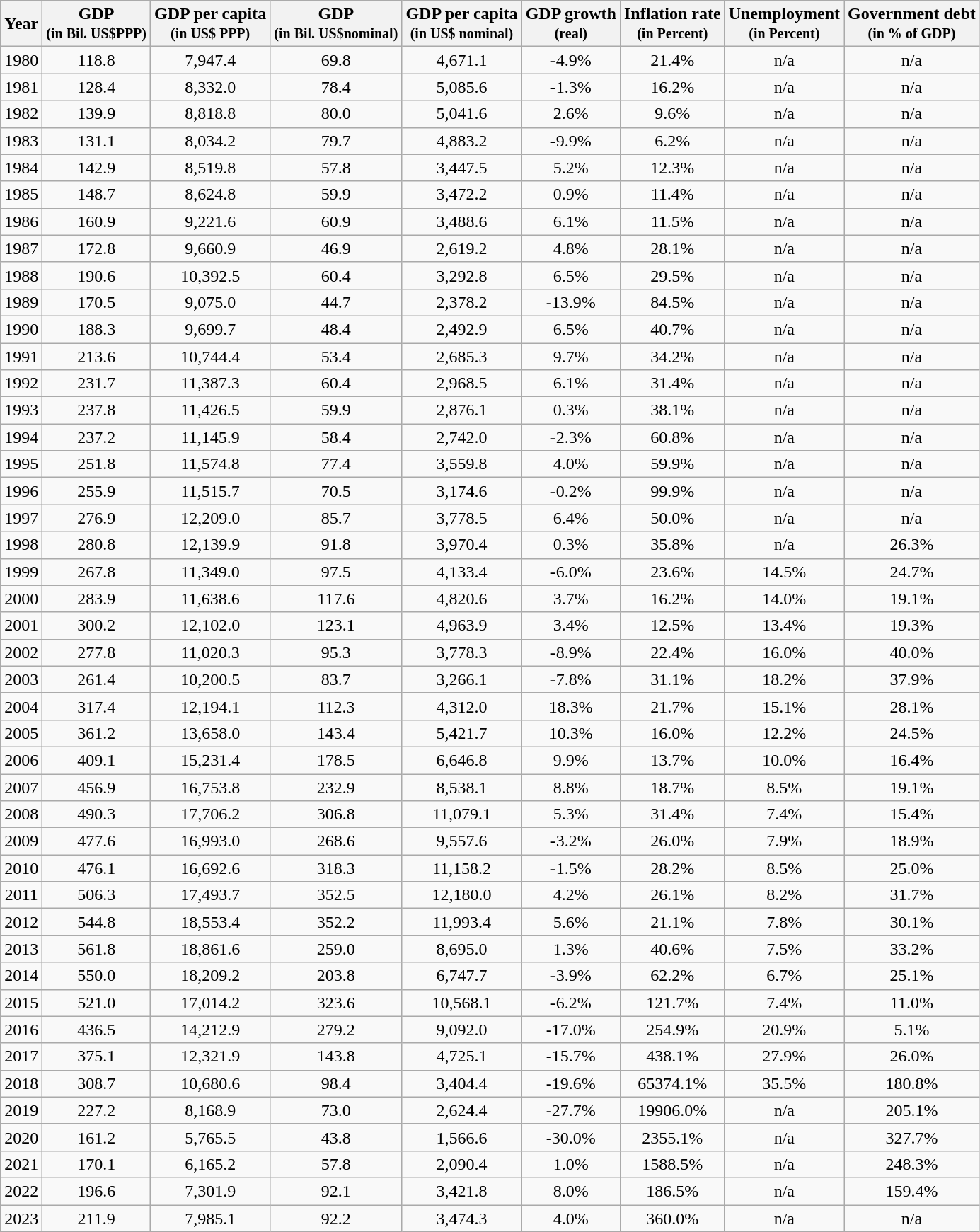<table class="wikitable sortable sticky-header" style="text-align:center;">
<tr>
<th>Year</th>
<th>GDP<br><small>(in Bil. US$PPP)</small></th>
<th>GDP per capita<br><small>(in US$ PPP)</small></th>
<th>GDP<br><small>(in Bil. US$nominal)</small></th>
<th>GDP per capita<br><small>(in US$ nominal)</small></th>
<th>GDP growth<br><small>(real)</small></th>
<th>Inflation rate<br><small>(in Percent)</small></th>
<th>Unemployment<br><small>(in Percent)</small></th>
<th>Government debt<br><small>(in % of GDP)</small></th>
</tr>
<tr>
<td>1980</td>
<td>118.8</td>
<td>7,947.4</td>
<td>69.8</td>
<td>4,671.1</td>
<td>-4.9%</td>
<td>21.4%</td>
<td>n/a</td>
<td>n/a</td>
</tr>
<tr>
<td>1981</td>
<td>128.4</td>
<td>8,332.0</td>
<td>78.4</td>
<td>5,085.6</td>
<td>-1.3%</td>
<td>16.2%</td>
<td>n/a</td>
<td>n/a</td>
</tr>
<tr>
<td>1982</td>
<td>139.9</td>
<td>8,818.8</td>
<td>80.0</td>
<td>5,041.6</td>
<td>2.6%</td>
<td>9.6%</td>
<td>n/a</td>
<td>n/a</td>
</tr>
<tr>
<td>1983</td>
<td>131.1</td>
<td>8,034.2</td>
<td>79.7</td>
<td>4,883.2</td>
<td>-9.9%</td>
<td>6.2%</td>
<td>n/a</td>
<td>n/a</td>
</tr>
<tr>
<td>1984</td>
<td>142.9</td>
<td>8,519.8</td>
<td>57.8</td>
<td>3,447.5</td>
<td>5.2%</td>
<td>12.3%</td>
<td>n/a</td>
<td>n/a</td>
</tr>
<tr>
<td>1985</td>
<td>148.7</td>
<td>8,624.8</td>
<td>59.9</td>
<td>3,472.2</td>
<td>0.9%</td>
<td>11.4%</td>
<td>n/a</td>
<td>n/a</td>
</tr>
<tr>
<td>1986</td>
<td>160.9</td>
<td>9,221.6</td>
<td>60.9</td>
<td>3,488.6</td>
<td>6.1%</td>
<td>11.5%</td>
<td>n/a</td>
<td>n/a</td>
</tr>
<tr>
<td>1987</td>
<td>172.8</td>
<td>9,660.9</td>
<td>46.9</td>
<td>2,619.2</td>
<td>4.8%</td>
<td>28.1%</td>
<td>n/a</td>
<td>n/a</td>
</tr>
<tr>
<td>1988</td>
<td>190.6</td>
<td>10,392.5</td>
<td>60.4</td>
<td>3,292.8</td>
<td>6.5%</td>
<td>29.5%</td>
<td>n/a</td>
<td>n/a</td>
</tr>
<tr>
<td>1989</td>
<td>170.5</td>
<td>9,075.0</td>
<td>44.7</td>
<td>2,378.2</td>
<td>-13.9%</td>
<td>84.5%</td>
<td>n/a</td>
<td>n/a</td>
</tr>
<tr>
<td>1990</td>
<td>188.3</td>
<td>9,699.7</td>
<td>48.4</td>
<td>2,492.9</td>
<td>6.5%</td>
<td>40.7%</td>
<td>n/a</td>
<td>n/a</td>
</tr>
<tr>
<td>1991</td>
<td>213.6</td>
<td>10,744.4</td>
<td>53.4</td>
<td>2,685.3</td>
<td>9.7%</td>
<td>34.2%</td>
<td>n/a</td>
<td>n/a</td>
</tr>
<tr>
<td>1992</td>
<td>231.7</td>
<td>11,387.3</td>
<td>60.4</td>
<td>2,968.5</td>
<td>6.1%</td>
<td>31.4%</td>
<td>n/a</td>
<td>n/a</td>
</tr>
<tr>
<td>1993</td>
<td>237.8</td>
<td>11,426.5</td>
<td>59.9</td>
<td>2,876.1</td>
<td>0.3%</td>
<td>38.1%</td>
<td>n/a</td>
<td>n/a</td>
</tr>
<tr>
<td>1994</td>
<td>237.2</td>
<td>11,145.9</td>
<td>58.4</td>
<td>2,742.0</td>
<td>-2.3%</td>
<td>60.8%</td>
<td>n/a</td>
<td>n/a</td>
</tr>
<tr>
<td>1995</td>
<td>251.8</td>
<td>11,574.8</td>
<td>77.4</td>
<td>3,559.8</td>
<td>4.0%</td>
<td>59.9%</td>
<td>n/a</td>
<td>n/a</td>
</tr>
<tr>
<td>1996</td>
<td>255.9</td>
<td>11,515.7</td>
<td>70.5</td>
<td>3,174.6</td>
<td>-0.2%</td>
<td>99.9%</td>
<td>n/a</td>
<td>n/a</td>
</tr>
<tr>
<td>1997</td>
<td>276.9</td>
<td>12,209.0</td>
<td>85.7</td>
<td>3,778.5</td>
<td>6.4%</td>
<td>50.0%</td>
<td>n/a</td>
<td>n/a</td>
</tr>
<tr>
<td>1998</td>
<td>280.8</td>
<td>12,139.9</td>
<td>91.8</td>
<td>3,970.4</td>
<td>0.3%</td>
<td>35.8%</td>
<td>n/a</td>
<td>26.3%</td>
</tr>
<tr>
<td>1999</td>
<td>267.8</td>
<td>11,349.0</td>
<td>97.5</td>
<td>4,133.4</td>
<td>-6.0%</td>
<td>23.6%</td>
<td>14.5%</td>
<td>24.7%</td>
</tr>
<tr>
<td>2000</td>
<td>283.9</td>
<td>11,638.6</td>
<td>117.6</td>
<td>4,820.6</td>
<td>3.7%</td>
<td>16.2%</td>
<td>14.0%</td>
<td>19.1%</td>
</tr>
<tr>
<td>2001</td>
<td>300.2</td>
<td>12,102.0</td>
<td>123.1</td>
<td>4,963.9</td>
<td>3.4%</td>
<td>12.5%</td>
<td>13.4%</td>
<td>19.3%</td>
</tr>
<tr>
<td>2002</td>
<td>277.8</td>
<td>11,020.3</td>
<td>95.3</td>
<td>3,778.3</td>
<td>-8.9%</td>
<td>22.4%</td>
<td>16.0%</td>
<td>40.0%</td>
</tr>
<tr>
<td>2003</td>
<td>261.4</td>
<td>10,200.5</td>
<td>83.7</td>
<td>3,266.1</td>
<td>-7.8%</td>
<td>31.1%</td>
<td>18.2%</td>
<td>37.9%</td>
</tr>
<tr>
<td>2004</td>
<td>317.4</td>
<td>12,194.1</td>
<td>112.3</td>
<td>4,312.0</td>
<td>18.3%</td>
<td>21.7%</td>
<td>15.1%</td>
<td>28.1%</td>
</tr>
<tr>
<td>2005</td>
<td>361.2</td>
<td>13,658.0</td>
<td>143.4</td>
<td>5,421.7</td>
<td>10.3%</td>
<td>16.0%</td>
<td>12.2%</td>
<td>24.5%</td>
</tr>
<tr>
<td>2006</td>
<td>409.1</td>
<td>15,231.4</td>
<td>178.5</td>
<td>6,646.8</td>
<td>9.9%</td>
<td>13.7%</td>
<td>10.0%</td>
<td>16.4%</td>
</tr>
<tr>
<td>2007</td>
<td>456.9</td>
<td>16,753.8</td>
<td>232.9</td>
<td>8,538.1</td>
<td>8.8%</td>
<td>18.7%</td>
<td>8.5%</td>
<td>19.1%</td>
</tr>
<tr>
<td>2008</td>
<td>490.3</td>
<td>17,706.2</td>
<td>306.8</td>
<td>11,079.1</td>
<td>5.3%</td>
<td>31.4%</td>
<td>7.4%</td>
<td>15.4%</td>
</tr>
<tr>
<td>2009</td>
<td>477.6</td>
<td>16,993.0</td>
<td>268.6</td>
<td>9,557.6</td>
<td>-3.2%</td>
<td>26.0%</td>
<td>7.9%</td>
<td>18.9%</td>
</tr>
<tr>
<td>2010</td>
<td>476.1</td>
<td>16,692.6</td>
<td>318.3</td>
<td>11,158.2</td>
<td>-1.5%</td>
<td>28.2%</td>
<td>8.5%</td>
<td>25.0%</td>
</tr>
<tr>
<td>2011</td>
<td>506.3</td>
<td>17,493.7</td>
<td>352.5</td>
<td>12,180.0</td>
<td>4.2%</td>
<td>26.1%</td>
<td>8.2%</td>
<td>31.7%</td>
</tr>
<tr>
<td>2012</td>
<td>544.8</td>
<td>18,553.4</td>
<td>352.2</td>
<td>11,993.4</td>
<td>5.6%</td>
<td>21.1%</td>
<td>7.8%</td>
<td>30.1%</td>
</tr>
<tr>
<td>2013</td>
<td>561.8</td>
<td>18,861.6</td>
<td>259.0</td>
<td>8,695.0</td>
<td>1.3%</td>
<td>40.6%</td>
<td>7.5%</td>
<td>33.2%</td>
</tr>
<tr>
<td>2014</td>
<td>550.0</td>
<td>18,209.2</td>
<td>203.8</td>
<td>6,747.7</td>
<td>-3.9%</td>
<td>62.2%</td>
<td>6.7%</td>
<td>25.1%</td>
</tr>
<tr>
<td>2015</td>
<td>521.0</td>
<td>17,014.2</td>
<td>323.6</td>
<td>10,568.1</td>
<td>-6.2%</td>
<td>121.7%</td>
<td>7.4%</td>
<td>11.0%</td>
</tr>
<tr>
<td>2016</td>
<td>436.5</td>
<td>14,212.9</td>
<td>279.2</td>
<td>9,092.0</td>
<td>-17.0%</td>
<td>254.9%</td>
<td>20.9%</td>
<td>5.1%</td>
</tr>
<tr>
<td>2017</td>
<td>375.1</td>
<td>12,321.9</td>
<td>143.8</td>
<td>4,725.1</td>
<td>-15.7%</td>
<td>438.1%</td>
<td>27.9%</td>
<td>26.0%</td>
</tr>
<tr>
<td>2018</td>
<td>308.7</td>
<td>10,680.6</td>
<td>98.4</td>
<td>3,404.4</td>
<td>-19.6%</td>
<td>65374.1%</td>
<td>35.5%</td>
<td>180.8%</td>
</tr>
<tr>
<td>2019</td>
<td>227.2</td>
<td>8,168.9</td>
<td>73.0</td>
<td>2,624.4</td>
<td>-27.7%</td>
<td>19906.0%</td>
<td>n/a</td>
<td>205.1%</td>
</tr>
<tr>
<td>2020</td>
<td>161.2</td>
<td>5,765.5</td>
<td>43.8</td>
<td>1,566.6</td>
<td>-30.0%</td>
<td>2355.1%</td>
<td>n/a</td>
<td>327.7%</td>
</tr>
<tr>
<td>2021</td>
<td>170.1</td>
<td>6,165.2</td>
<td>57.8</td>
<td>2,090.4</td>
<td>1.0%</td>
<td>1588.5%</td>
<td>n/a</td>
<td>248.3%</td>
</tr>
<tr>
<td>2022</td>
<td>196.6</td>
<td>7,301.9</td>
<td>92.1</td>
<td>3,421.8</td>
<td>8.0%</td>
<td>186.5%</td>
<td>n/a</td>
<td>159.4%</td>
</tr>
<tr>
<td>2023</td>
<td>211.9</td>
<td>7,985.1</td>
<td>92.2</td>
<td>3,474.3</td>
<td>4.0%</td>
<td>360.0%</td>
<td>n/a</td>
<td>n/a</td>
</tr>
</table>
